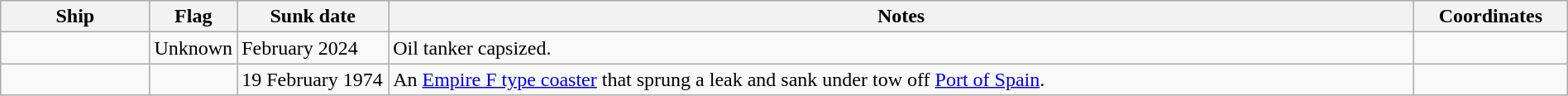<table class=wikitable | style="width:100%">
<tr>
<th style="width:10%">Ship</th>
<th>Flag</th>
<th style="width:10%">Sunk date</th>
<th style="width:70%">Notes</th>
<th style="width:10%">Coordinates</th>
</tr>
<tr>
<td></td>
<td>Unknown</td>
<td>February 2024</td>
<td>Oil tanker capsized.</td>
<td></td>
</tr>
<tr>
<td></td>
<td></td>
<td>19 February 1974</td>
<td>An <a href='#'>Empire F type coaster</a> that sprung a leak and sank under tow off <a href='#'>Port of Spain</a>.</td>
<td></td>
</tr>
</table>
